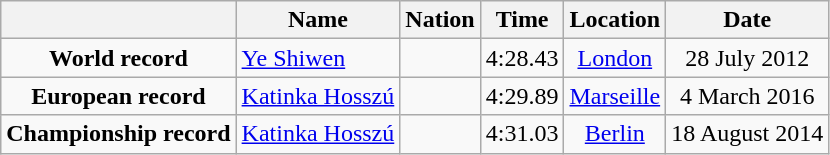<table class=wikitable style=text-align:center>
<tr>
<th></th>
<th>Name</th>
<th>Nation</th>
<th>Time</th>
<th>Location</th>
<th>Date</th>
</tr>
<tr>
<td><strong>World record</strong></td>
<td align=left><a href='#'>Ye Shiwen</a></td>
<td align=left></td>
<td align=left>4:28.43</td>
<td><a href='#'>London</a></td>
<td>28 July 2012</td>
</tr>
<tr>
<td><strong>European record</strong></td>
<td align=left><a href='#'>Katinka Hosszú</a></td>
<td align=left></td>
<td align=left>4:29.89</td>
<td><a href='#'>Marseille</a></td>
<td>4 March 2016</td>
</tr>
<tr>
<td><strong>Championship record</strong></td>
<td align=left><a href='#'>Katinka Hosszú</a></td>
<td align=left></td>
<td align=left>4:31.03</td>
<td><a href='#'>Berlin</a></td>
<td>18 August 2014</td>
</tr>
</table>
